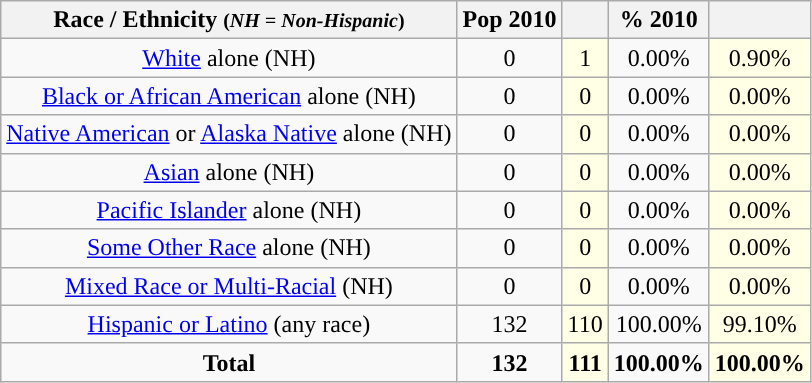<table class="wikitable" style="text-align:center;">
<tr>
<th>Race / Ethnicity <small>(<em>NH = Non-Hispanic</em>)</small></th>
<th>Pop 2010</th>
<th></th>
<th>% 2010</th>
<th></th>
</tr>
<tr>
<td><a href='#'>White</a> alone (NH)</td>
<td>0</td>
<td style='background: #ffffe6;'>1</td>
<td>0.00%</td>
<td style='background: #ffffe6;'>0.90%</td>
</tr>
<tr>
<td><a href='#'>Black or African American</a> alone (NH)</td>
<td>0</td>
<td style='background: #ffffe6;'>0</td>
<td>0.00%</td>
<td style='background: #ffffe6;'>0.00%</td>
</tr>
<tr>
<td><a href='#'>Native American</a> or <a href='#'>Alaska Native</a> alone (NH)</td>
<td>0</td>
<td style='background: #ffffe6;'>0</td>
<td>0.00%</td>
<td style='background: #ffffe6;'>0.00%</td>
</tr>
<tr>
<td><a href='#'>Asian</a> alone (NH)</td>
<td>0</td>
<td style='background: #ffffe6;'>0</td>
<td>0.00%</td>
<td style='background: #ffffe6;'>0.00%</td>
</tr>
<tr>
<td><a href='#'>Pacific Islander</a> alone (NH)</td>
<td>0</td>
<td style='background: #ffffe6;'>0</td>
<td>0.00%</td>
<td style='background: #ffffe6;'>0.00%</td>
</tr>
<tr>
<td><a href='#'>Some Other Race</a> alone (NH)</td>
<td>0</td>
<td style='background: #ffffe6;'>0</td>
<td>0.00%</td>
<td style='background: #ffffe6;'>0.00%</td>
</tr>
<tr>
<td><a href='#'>Mixed Race or Multi-Racial</a> (NH)</td>
<td>0</td>
<td style='background: #ffffe6;'>0</td>
<td>0.00%</td>
<td style='background: #ffffe6;'>0.00%</td>
</tr>
<tr>
<td><a href='#'>Hispanic or Latino</a> (any race)</td>
<td>132</td>
<td style='background: #ffffe6;'>110</td>
<td>100.00%</td>
<td style='background: #ffffe6;'>99.10%</td>
</tr>
<tr>
<td><strong>Total</strong></td>
<td><strong>132</strong></td>
<td style='background: #ffffe6;'><strong>111</strong></td>
<td><strong>100.00%</strong></td>
<td style='background: #ffffe6;'><strong>100.00%</strong></td>
</tr>
</table>
